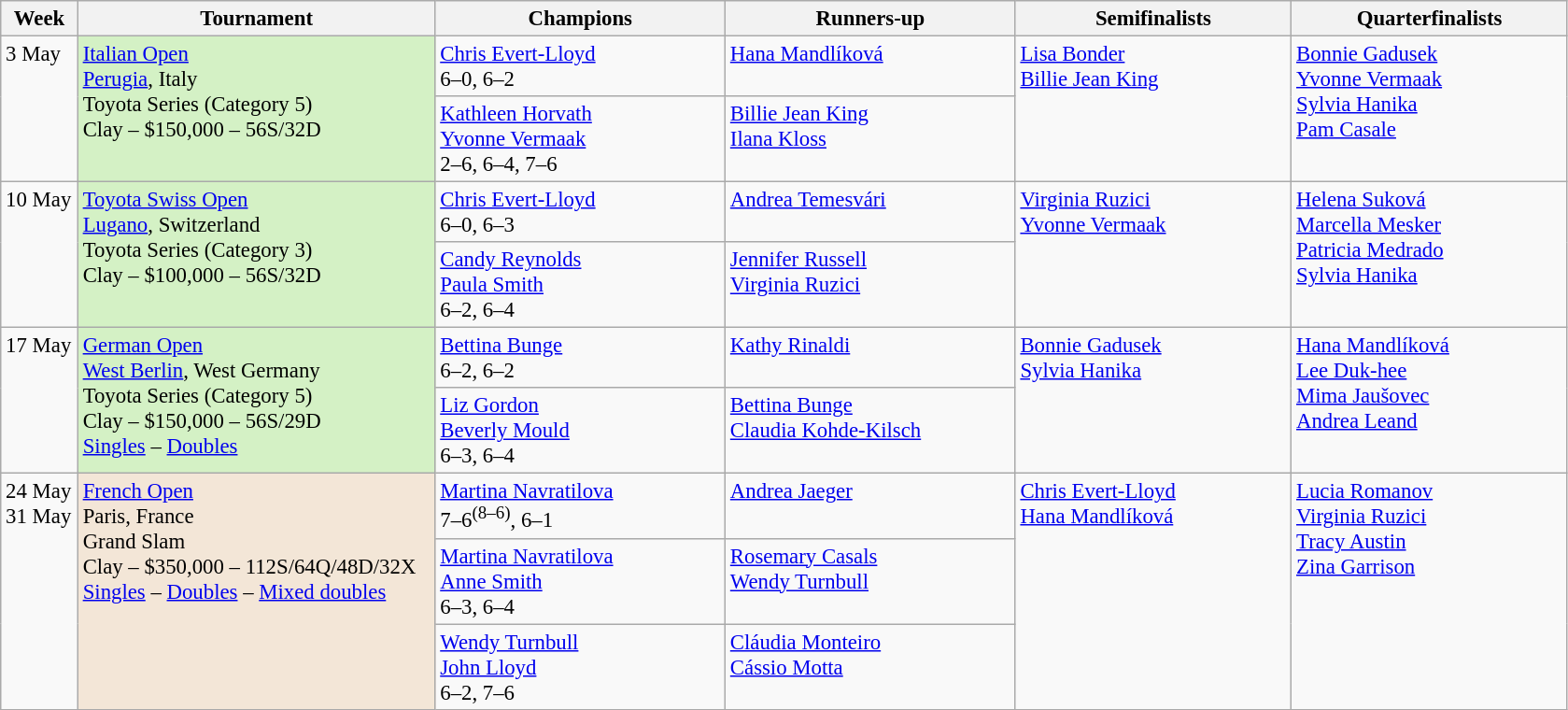<table class=wikitable style=font-size:95%>
<tr>
<th style="width:48px;">Week</th>
<th style="width:248px;">Tournament</th>
<th style="width:200px;">Champions</th>
<th style="width:200px;">Runners-up</th>
<th style="width:190px;">Semifinalists</th>
<th style="width:190px;">Quarterfinalists</th>
</tr>
<tr valign="top">
<td rowspan=2>3 May</td>
<td rowspan=2 bgcolor=#D4F1C5><a href='#'>Italian Open</a><br> <a href='#'>Perugia</a>, Italy<br>Toyota Series (Category 5)<br>Clay – $150,000 – 56S/32D</td>
<td> <a href='#'>Chris Evert-Lloyd</a><br>6–0, 6–2</td>
<td> <a href='#'>Hana Mandlíková</a></td>
<td rowspan=2> <a href='#'>Lisa Bonder</a><br> <a href='#'>Billie Jean King</a></td>
<td rowspan=2> <a href='#'>Bonnie Gadusek</a><br> <a href='#'>Yvonne Vermaak</a><br>  <a href='#'>Sylvia Hanika</a><br> <a href='#'>Pam Casale</a></td>
</tr>
<tr valign="top">
<td> <a href='#'>Kathleen Horvath</a><br> <a href='#'>Yvonne Vermaak</a><br> 2–6, 6–4, 7–6</td>
<td> <a href='#'>Billie Jean King</a><br> <a href='#'>Ilana Kloss</a></td>
</tr>
<tr valign="top">
<td rowspan=2>10 May</td>
<td rowspan=2 bgcolor=#D4F1C5><a href='#'>Toyota Swiss Open</a><br> <a href='#'>Lugano</a>, Switzerland<br>Toyota Series (Category 3)<br>Clay – $100,000 – 56S/32D</td>
<td> <a href='#'>Chris Evert-Lloyd</a><br>6–0, 6–3</td>
<td>  <a href='#'>Andrea Temesvári</a></td>
<td rowspan=2> <a href='#'>Virginia Ruzici</a><br> <a href='#'>Yvonne Vermaak</a></td>
<td rowspan=2> <a href='#'>Helena Suková</a><br> <a href='#'>Marcella Mesker</a><br>  <a href='#'>Patricia Medrado</a><br> <a href='#'>Sylvia Hanika</a></td>
</tr>
<tr valign="top">
<td> <a href='#'>Candy Reynolds</a><br> <a href='#'>Paula Smith</a><br> 6–2, 6–4</td>
<td> <a href='#'>Jennifer Russell</a><br> <a href='#'>Virginia Ruzici</a></td>
</tr>
<tr valign="top">
<td rowspan=2>17 May</td>
<td rowspan=2 bgcolor=#D4F1C5><a href='#'>German Open</a><br> <a href='#'>West Berlin</a>, West Germany<br>Toyota Series (Category 5)<br>Clay – $150,000 – 56S/29D <br><a href='#'>Singles</a> – <a href='#'>Doubles</a></td>
<td> <a href='#'>Bettina Bunge</a><br>6–2, 6–2</td>
<td> <a href='#'>Kathy Rinaldi</a></td>
<td rowspan=2> <a href='#'>Bonnie Gadusek</a><br> <a href='#'>Sylvia Hanika</a></td>
<td rowspan=2> <a href='#'>Hana Mandlíková</a><br> <a href='#'>Lee Duk-hee</a><br>  <a href='#'>Mima Jaušovec</a><br> <a href='#'>Andrea Leand</a></td>
</tr>
<tr valign="top">
<td> <a href='#'>Liz Gordon</a><br> <a href='#'>Beverly Mould</a><br> 6–3, 6–4</td>
<td> <a href='#'>Bettina Bunge</a><br> <a href='#'>Claudia Kohde-Kilsch</a></td>
</tr>
<tr valign=top>
<td rowspan=3>24 May<br>31 May</td>
<td rowspan=3 style="background:#F3E6D7;"><a href='#'>French Open</a><br> Paris, France<br>Grand Slam <br>Clay – $350,000 – 112S/64Q/48D/32X <br><a href='#'>Singles</a> – <a href='#'>Doubles</a> – <a href='#'>Mixed doubles</a></td>
<td> <a href='#'>Martina Navratilova</a> <br>7–6<sup>(8–6)</sup>, 6–1</td>
<td> <a href='#'>Andrea Jaeger</a></td>
<td rowspan=3> <a href='#'>Chris Evert-Lloyd</a> <br> <a href='#'>Hana Mandlíková</a></td>
<td rowspan=3> <a href='#'>Lucia Romanov</a> <br> <a href='#'>Virginia Ruzici</a><br>  <a href='#'>Tracy Austin</a> <br> <a href='#'>Zina Garrison</a><br></td>
</tr>
<tr valign="top">
<td> <a href='#'>Martina Navratilova</a><br> <a href='#'>Anne Smith</a> <br>6–3, 6–4</td>
<td> <a href='#'>Rosemary Casals</a><br>  <a href='#'>Wendy Turnbull</a></td>
</tr>
<tr valign="top">
<td> <a href='#'>Wendy Turnbull</a><br> <a href='#'>John Lloyd</a> <br>6–2, 7–6</td>
<td> <a href='#'>Cláudia Monteiro</a><br>  <a href='#'>Cássio Motta</a></td>
</tr>
</table>
